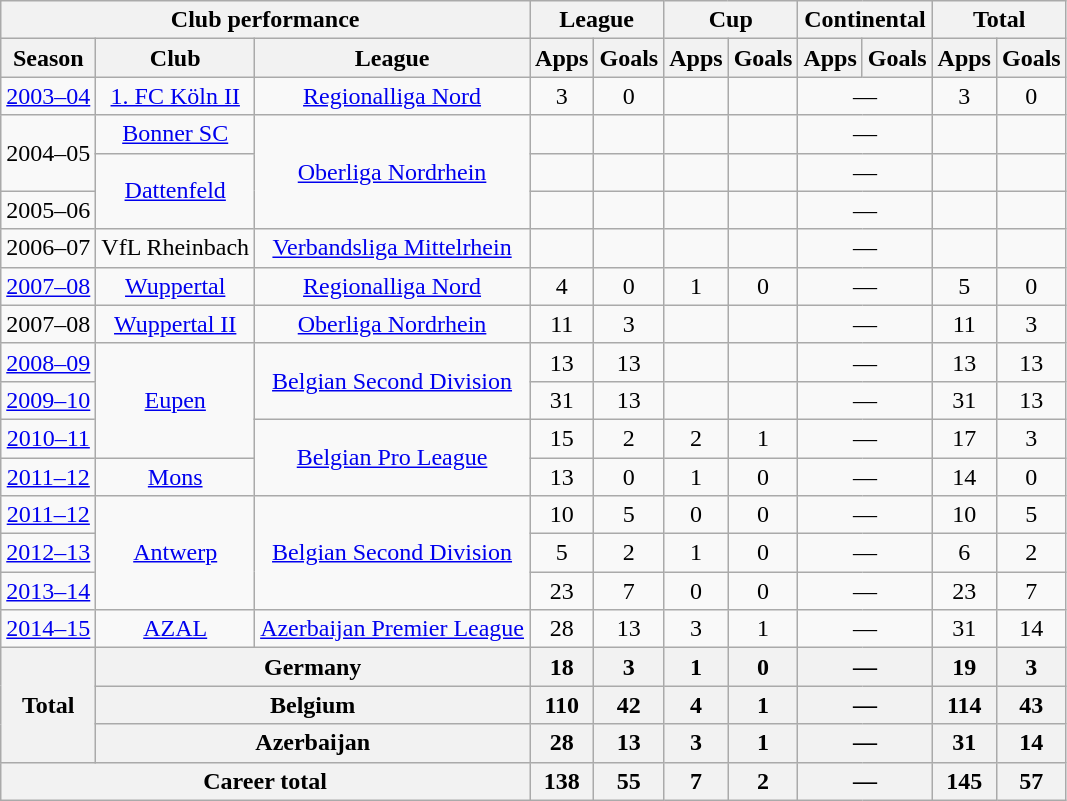<table class="wikitable" style="text-align:center">
<tr>
<th colspan=3>Club performance</th>
<th colspan=2>League</th>
<th colspan=2>Cup</th>
<th colspan=2>Continental</th>
<th colspan=2>Total</th>
</tr>
<tr>
<th>Season</th>
<th>Club</th>
<th>League</th>
<th>Apps</th>
<th>Goals</th>
<th>Apps</th>
<th>Goals</th>
<th>Apps</th>
<th>Goals</th>
<th>Apps</th>
<th>Goals</th>
</tr>
<tr>
<td><a href='#'>2003–04</a></td>
<td><a href='#'>1. FC Köln II</a></td>
<td><a href='#'>Regionalliga Nord</a></td>
<td>3</td>
<td>0</td>
<td></td>
<td></td>
<td colspan=2>—</td>
<td>3</td>
<td>0</td>
</tr>
<tr>
<td rowspan=2>2004–05</td>
<td><a href='#'>Bonner SC</a></td>
<td rowspan=3><a href='#'>Oberliga Nordrhein</a></td>
<td></td>
<td></td>
<td></td>
<td></td>
<td colspan=2>—</td>
<td></td>
<td></td>
</tr>
<tr>
<td rowspan=2><a href='#'>Dattenfeld</a></td>
<td></td>
<td></td>
<td></td>
<td></td>
<td colspan=2>—</td>
<td></td>
<td></td>
</tr>
<tr>
<td>2005–06</td>
<td></td>
<td></td>
<td></td>
<td></td>
<td colspan=2>—</td>
<td></td>
<td></td>
</tr>
<tr>
<td>2006–07</td>
<td>VfL Rheinbach</td>
<td><a href='#'>Verbandsliga Mittelrhein</a></td>
<td></td>
<td></td>
<td></td>
<td></td>
<td colspan=2>—</td>
<td></td>
<td></td>
</tr>
<tr>
<td><a href='#'>2007–08</a></td>
<td><a href='#'>Wuppertal</a></td>
<td><a href='#'>Regionalliga Nord</a></td>
<td>4</td>
<td>0</td>
<td>1</td>
<td>0</td>
<td colspan=2>—</td>
<td>5</td>
<td>0</td>
</tr>
<tr>
<td>2007–08</td>
<td><a href='#'>Wuppertal II</a></td>
<td><a href='#'>Oberliga Nordrhein</a></td>
<td>11</td>
<td>3</td>
<td></td>
<td></td>
<td colspan=2>—</td>
<td>11</td>
<td>3</td>
</tr>
<tr>
<td><a href='#'>2008–09</a></td>
<td rowspan=3><a href='#'>Eupen</a></td>
<td rowspan=2><a href='#'>Belgian Second Division</a></td>
<td>13</td>
<td>13</td>
<td></td>
<td></td>
<td colspan=2>—</td>
<td>13</td>
<td>13</td>
</tr>
<tr>
<td><a href='#'>2009–10</a></td>
<td>31</td>
<td>13</td>
<td></td>
<td></td>
<td colspan=2>—</td>
<td>31</td>
<td>13</td>
</tr>
<tr>
<td><a href='#'>2010–11</a></td>
<td rowspan=2><a href='#'>Belgian Pro League</a></td>
<td>15</td>
<td>2</td>
<td>2</td>
<td>1</td>
<td colspan=2>—</td>
<td>17</td>
<td>3</td>
</tr>
<tr>
<td><a href='#'>2011–12</a></td>
<td><a href='#'>Mons</a></td>
<td>13</td>
<td>0</td>
<td>1</td>
<td>0</td>
<td colspan=2>—</td>
<td>14</td>
<td>0</td>
</tr>
<tr>
<td><a href='#'>2011–12</a></td>
<td rowspan=3><a href='#'>Antwerp</a></td>
<td rowspan=3><a href='#'>Belgian Second Division</a></td>
<td>10</td>
<td>5</td>
<td>0</td>
<td>0</td>
<td colspan=2>—</td>
<td>10</td>
<td>5</td>
</tr>
<tr>
<td><a href='#'>2012–13</a></td>
<td>5</td>
<td>2</td>
<td>1</td>
<td>0</td>
<td colspan=2>—</td>
<td>6</td>
<td>2</td>
</tr>
<tr>
<td><a href='#'>2013–14</a></td>
<td>23</td>
<td>7</td>
<td>0</td>
<td>0</td>
<td colspan=2>—</td>
<td>23</td>
<td>7</td>
</tr>
<tr>
<td><a href='#'>2014–15</a></td>
<td><a href='#'>AZAL</a></td>
<td><a href='#'>Azerbaijan Premier League</a></td>
<td>28</td>
<td>13</td>
<td>3</td>
<td>1</td>
<td colspan=2>—</td>
<td>31</td>
<td>14</td>
</tr>
<tr>
<th rowspan=3>Total</th>
<th colspan=2>Germany</th>
<th>18</th>
<th>3</th>
<th>1</th>
<th>0</th>
<th colspan=2>—</th>
<th>19</th>
<th>3</th>
</tr>
<tr>
<th colspan=2>Belgium</th>
<th>110</th>
<th>42</th>
<th>4</th>
<th>1</th>
<th colspan=2>—</th>
<th>114</th>
<th>43</th>
</tr>
<tr>
<th colspan=2>Azerbaijan</th>
<th>28</th>
<th>13</th>
<th>3</th>
<th>1</th>
<th colspan=2>—</th>
<th>31</th>
<th>14</th>
</tr>
<tr>
<th colspan=3>Career total</th>
<th>138</th>
<th>55</th>
<th>7</th>
<th>2</th>
<th colspan=2>—</th>
<th>145</th>
<th>57</th>
</tr>
</table>
